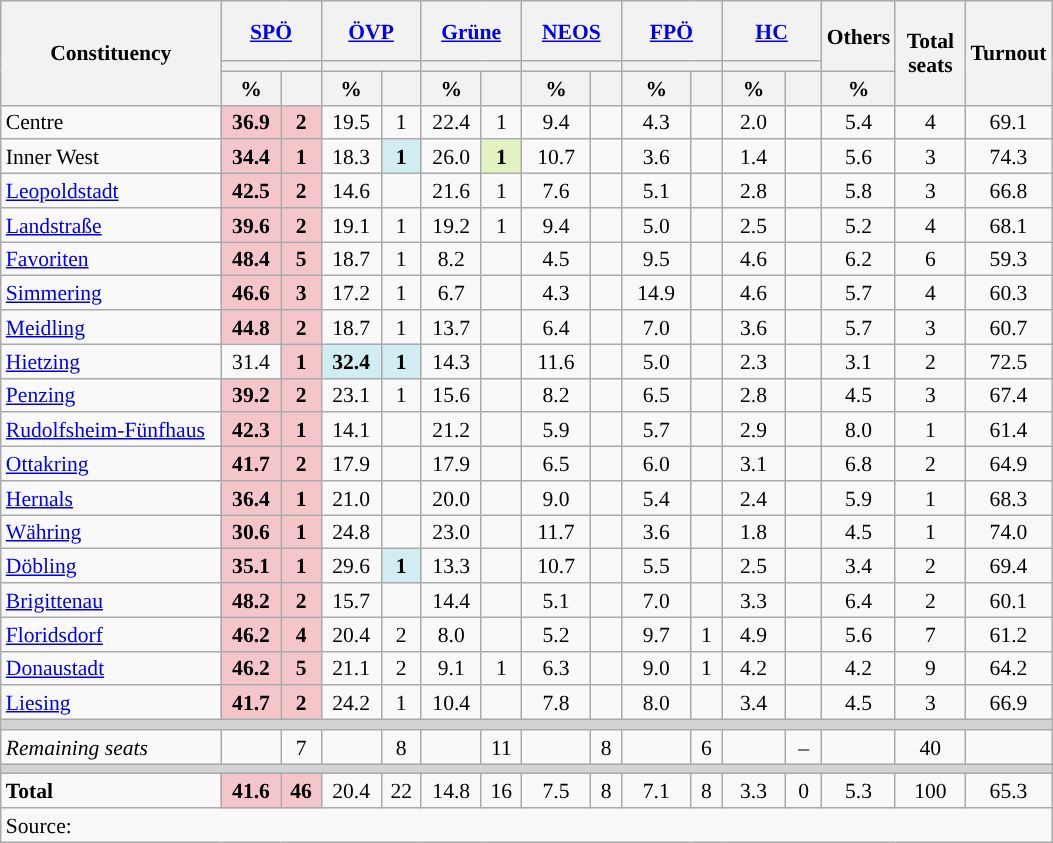<table class="wikitable sortable" style="text-align:center;font-size:90%;line-height:16px;">
<tr style="height:40px;">
<th class="wikitable sortable" style="width:140px;" rowspan="3">Constituency</th>
<th class="wikitable sortable" style="width:60px;" colspan="2"><a href='#'>SPÖ</a></th>
<th class="wikitable sortable" style="width:60px;" colspan="2"><a href='#'>ÖVP</a></th>
<th class="wikitable sortable" style="width:60px;" colspan="2"><a href='#'>Grüne</a></th>
<th class="wikitable sortable" style="width:60px;" colspan="2"><a href='#'>NEOS</a></th>
<th class="wikitable sortable" style="width:60px;" colspan="2"><a href='#'>FPÖ</a></th>
<th class="wikitable sortable" style="width:60px;" colspan="2"><a href='#'>HC</a></th>
<th class="wikitable sortable" style="width:40px;" rowspan="2">Others</th>
<th class="wikitable sortable" style="width:40px;" rowspan="3">Total<br>seats</th>
<th class="wikitable sortable" style="width:40px;" rowspan="3">Turnout</th>
</tr>
<tr>
<th colspan="2" style="background:"></th>
<th colspan="2" style="background:"></th>
<th colspan="2" style="background:"></th>
<th colspan="2" style="background:"></th>
<th colspan="2" style="background:"></th>
<th colspan="2" style="background:"></th>
</tr>
<tr>
<th class="wikitable sortable">%</th>
<th class=unsortable></th>
<th class="wikitable sortable">%</th>
<th class=unsortable></th>
<th class="wikitable sortable">%</th>
<th class=unsortable></th>
<th class="wikitable sortable">%</th>
<th class=unsortable></th>
<th class="wikitable sortable">%</th>
<th class=unsortable></th>
<th class="wikitable sortable">%</th>
<th class=unsortable></th>
<th class="wikitable sortable">%</th>
</tr>
<tr>
<td align=left>Centre</td>
<td bgcolor=#F4C6C9><strong>36.9</strong></td>
<td bgcolor=#F4C6C9><strong>2</strong></td>
<td>19.5</td>
<td>1</td>
<td>22.4</td>
<td>1</td>
<td>9.4</td>
<td></td>
<td>4.3</td>
<td></td>
<td>2.0</td>
<td></td>
<td>5.4</td>
<td>4</td>
<td>69.1</td>
</tr>
<tr>
<td align=left>Inner West</td>
<td bgcolor=#F4C6C9><strong>34.4</strong></td>
<td bgcolor=#F4C6C9><strong>1</strong></td>
<td>18.3</td>
<td bgcolor=#D2EDF1><strong>1</strong></td>
<td>26.0</td>
<td bgcolor=#E2F2C0><strong>1</strong></td>
<td>10.7</td>
<td></td>
<td>3.6</td>
<td></td>
<td>1.4</td>
<td></td>
<td>5.6</td>
<td>3</td>
<td>74.3</td>
</tr>
<tr>
<td align=left><a href='#'>Leopoldstadt</a></td>
<td bgcolor=#F4C6C9><strong>42.5</strong></td>
<td bgcolor=#F4C6C9><strong>2</strong></td>
<td>14.6</td>
<td></td>
<td>21.6</td>
<td>1</td>
<td>7.6</td>
<td></td>
<td>5.1</td>
<td></td>
<td>2.8</td>
<td></td>
<td>5.8</td>
<td>3</td>
<td>66.8</td>
</tr>
<tr>
<td align=left><a href='#'>Landstraße</a></td>
<td bgcolor=#F4C6C9><strong>39.6</strong></td>
<td bgcolor=#F4C6C9><strong>2</strong></td>
<td>19.1</td>
<td>1</td>
<td>19.2</td>
<td>1</td>
<td>9.4</td>
<td></td>
<td>5.0</td>
<td></td>
<td>2.5</td>
<td></td>
<td>5.2</td>
<td>4</td>
<td>68.1</td>
</tr>
<tr>
<td align=left><a href='#'>Favoriten</a></td>
<td bgcolor=#F4C6C9><strong>48.4</strong></td>
<td bgcolor=#F4C6C9><strong>5</strong></td>
<td>18.7</td>
<td>1</td>
<td>8.2</td>
<td></td>
<td>4.5</td>
<td></td>
<td>9.5</td>
<td></td>
<td>4.6</td>
<td></td>
<td>6.2</td>
<td>6</td>
<td>59.3</td>
</tr>
<tr>
<td align=left><a href='#'>Simmering</a></td>
<td bgcolor=#F4C6C9><strong>46.6</strong></td>
<td bgcolor=#F4C6C9><strong>3</strong></td>
<td>17.2</td>
<td>1</td>
<td>6.7</td>
<td></td>
<td>4.3</td>
<td></td>
<td>14.9</td>
<td></td>
<td>4.6</td>
<td></td>
<td>5.7</td>
<td>4</td>
<td>60.3</td>
</tr>
<tr>
<td align=left><a href='#'>Meidling</a></td>
<td bgcolor=#F4C6C9><strong>44.8</strong></td>
<td bgcolor=#F4C6C9><strong>2</strong></td>
<td>18.7</td>
<td>1</td>
<td>13.7</td>
<td></td>
<td>6.4</td>
<td></td>
<td>7.0</td>
<td></td>
<td>3.6</td>
<td></td>
<td>5.7</td>
<td>3</td>
<td>60.7</td>
</tr>
<tr>
<td align=left><a href='#'>Hietzing</a></td>
<td>31.4</td>
<td bgcolor=#F4C6C9><strong>1</strong></td>
<td bgcolor=#D2EDF1><strong>32.4</strong></td>
<td bgcolor=#D2EDF1><strong>1</strong></td>
<td>14.3</td>
<td></td>
<td>11.6</td>
<td></td>
<td>5.0</td>
<td></td>
<td>2.3</td>
<td></td>
<td>3.1</td>
<td>2</td>
<td>72.5</td>
</tr>
<tr>
<td align=left><a href='#'>Penzing</a></td>
<td bgcolor=#F4C6C9><strong>39.2</strong></td>
<td bgcolor=#F4C6C9><strong>2</strong></td>
<td>23.1</td>
<td>1</td>
<td>15.6</td>
<td></td>
<td>8.2</td>
<td></td>
<td>6.5</td>
<td></td>
<td>2.8</td>
<td></td>
<td>4.5</td>
<td>3</td>
<td>67.4</td>
</tr>
<tr>
<td align=left><a href='#'>Rudolfsheim-Fünfhaus</a></td>
<td bgcolor=#F4C6C9><strong>42.3</strong></td>
<td bgcolor=#F4C6C9><strong>1</strong></td>
<td>14.1</td>
<td></td>
<td>21.2</td>
<td></td>
<td>5.9</td>
<td></td>
<td>5.7</td>
<td></td>
<td>2.9</td>
<td></td>
<td>8.0</td>
<td>1</td>
<td>61.4</td>
</tr>
<tr>
<td align=left><a href='#'>Ottakring</a></td>
<td bgcolor=#F4C6C9><strong>41.7</strong></td>
<td bgcolor=#F4C6C9><strong>2</strong></td>
<td>17.9</td>
<td></td>
<td>17.9</td>
<td></td>
<td>6.5</td>
<td></td>
<td>6.0</td>
<td></td>
<td>3.1</td>
<td></td>
<td>6.8</td>
<td>2</td>
<td>64.9</td>
</tr>
<tr>
<td align=left><a href='#'>Hernals</a></td>
<td bgcolor=#F4C6C9><strong>36.4</strong></td>
<td bgcolor=#F4C6C9><strong>1</strong></td>
<td>21.0</td>
<td></td>
<td>20.0</td>
<td></td>
<td>9.0</td>
<td></td>
<td>5.4</td>
<td></td>
<td>2.4</td>
<td></td>
<td>5.9</td>
<td>1</td>
<td>68.3</td>
</tr>
<tr>
<td align=left><a href='#'>Währing</a></td>
<td bgcolor=#F4C6C9><strong>30.6</strong></td>
<td bgcolor=#F4C6C9><strong>1</strong></td>
<td>24.8</td>
<td></td>
<td>23.0</td>
<td></td>
<td>11.7</td>
<td></td>
<td>3.6</td>
<td></td>
<td>1.8</td>
<td></td>
<td>4.5</td>
<td>1</td>
<td>74.0</td>
</tr>
<tr>
<td align=left><a href='#'>Döbling</a></td>
<td bgcolor=#F4C6C9><strong>35.1</strong></td>
<td bgcolor=#F4C6C9><strong>1</strong></td>
<td>29.6</td>
<td bgcolor=#D2EDF1><strong>1</strong></td>
<td>13.3</td>
<td></td>
<td>10.7</td>
<td></td>
<td>5.5</td>
<td></td>
<td>2.5</td>
<td></td>
<td>3.4</td>
<td>2</td>
<td>69.4</td>
</tr>
<tr>
<td align=left><a href='#'>Brigittenau</a></td>
<td bgcolor=#F4C6C9><strong>48.2</strong></td>
<td bgcolor=#F4C6C9><strong>2</strong></td>
<td>15.7</td>
<td></td>
<td>14.4</td>
<td></td>
<td>5.1</td>
<td></td>
<td>7.0</td>
<td></td>
<td>3.3</td>
<td></td>
<td>6.4</td>
<td>2</td>
<td>60.1</td>
</tr>
<tr>
<td align=left><a href='#'>Floridsdorf</a></td>
<td bgcolor=#F4C6C9><strong>46.2</strong></td>
<td bgcolor=#F4C6C9><strong>4</strong></td>
<td>20.4</td>
<td>2</td>
<td>8.0</td>
<td></td>
<td>5.2</td>
<td></td>
<td>9.7</td>
<td>1</td>
<td>4.9</td>
<td></td>
<td>5.6</td>
<td>7</td>
<td>61.2</td>
</tr>
<tr>
<td align=left><a href='#'>Donaustadt</a></td>
<td bgcolor=#F4C6C9><strong>46.2</strong></td>
<td bgcolor=#F4C6C9><strong>5</strong></td>
<td>21.1</td>
<td>2</td>
<td>9.1</td>
<td>1</td>
<td>6.3</td>
<td></td>
<td>9.0</td>
<td>1</td>
<td>4.2</td>
<td></td>
<td>4.2</td>
<td>9</td>
<td>64.2</td>
</tr>
<tr>
<td align=left><a href='#'>Liesing</a></td>
<td bgcolor=#F4C6C9><strong>41.7</strong></td>
<td bgcolor=#F4C6C9><strong>2</strong></td>
<td>24.2</td>
<td>1</td>
<td>10.4</td>
<td></td>
<td>7.8</td>
<td></td>
<td>8.0</td>
<td></td>
<td>3.4</td>
<td></td>
<td>4.5</td>
<td>3</td>
<td>66.9</td>
</tr>
<tr>
<td colspan=16 bgcolor=lightgrey></td>
</tr>
<tr>
<td align=left><em>Remaining seats</em></td>
<td></td>
<td>7</td>
<td></td>
<td>8</td>
<td></td>
<td>11</td>
<td></td>
<td>8</td>
<td></td>
<td>6</td>
<td></td>
<td>–</td>
<td></td>
<td>40</td>
<td></td>
</tr>
<tr>
<td colspan=16 bgcolor=lightgrey></td>
</tr>
<tr>
<td align=left><strong>Total</strong></td>
<td bgcolor=#F4C6C9><strong>41.6</strong></td>
<td bgcolor=#F4C6C9><strong>46</strong></td>
<td>20.4</td>
<td>22</td>
<td>14.8</td>
<td>16</td>
<td>7.5</td>
<td>8</td>
<td>7.1</td>
<td>8</td>
<td>3.3</td>
<td>0</td>
<td>5.3</td>
<td>100</td>
<td>65.3</td>
</tr>
<tr class=sortbottom>
<td colspan=16 align=left>Source: </td>
</tr>
</table>
